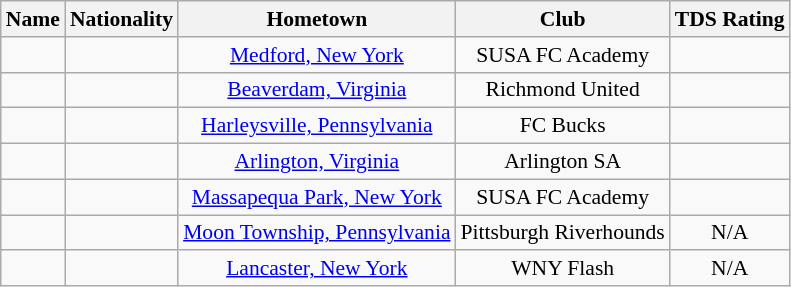<table class="wikitable" style="font-size:90%; text-align: center;" border="1">
<tr>
<th>Name</th>
<th>Nationality</th>
<th>Hometown</th>
<th>Club</th>
<th>TDS Rating</th>
</tr>
<tr>
<td></td>
<td></td>
<td><a href='#'>Medford, New York</a></td>
<td>SUSA FC Academy</td>
<td></td>
</tr>
<tr>
<td></td>
<td></td>
<td><a href='#'>Beaverdam, Virginia</a></td>
<td>Richmond United</td>
<td></td>
</tr>
<tr>
<td></td>
<td></td>
<td><a href='#'>Harleysville, Pennsylvania</a></td>
<td>FC Bucks</td>
<td></td>
</tr>
<tr>
<td></td>
<td></td>
<td><a href='#'>Arlington, Virginia</a></td>
<td>Arlington SA</td>
<td></td>
</tr>
<tr>
<td></td>
<td></td>
<td><a href='#'>Massapequa Park, New York</a></td>
<td>SUSA FC Academy</td>
<td></td>
</tr>
<tr>
<td></td>
<td></td>
<td><a href='#'>Moon Township, Pennsylvania</a></td>
<td>Pittsburgh Riverhounds</td>
<td>N/A</td>
</tr>
<tr>
<td></td>
<td></td>
<td><a href='#'>Lancaster, New York</a></td>
<td>WNY Flash</td>
<td>N/A</td>
</tr>
</table>
